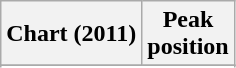<table class="wikitable sortable">
<tr>
<th>Chart (2011)</th>
<th>Peak<br>position</th>
</tr>
<tr>
</tr>
<tr>
</tr>
<tr>
</tr>
<tr>
</tr>
</table>
